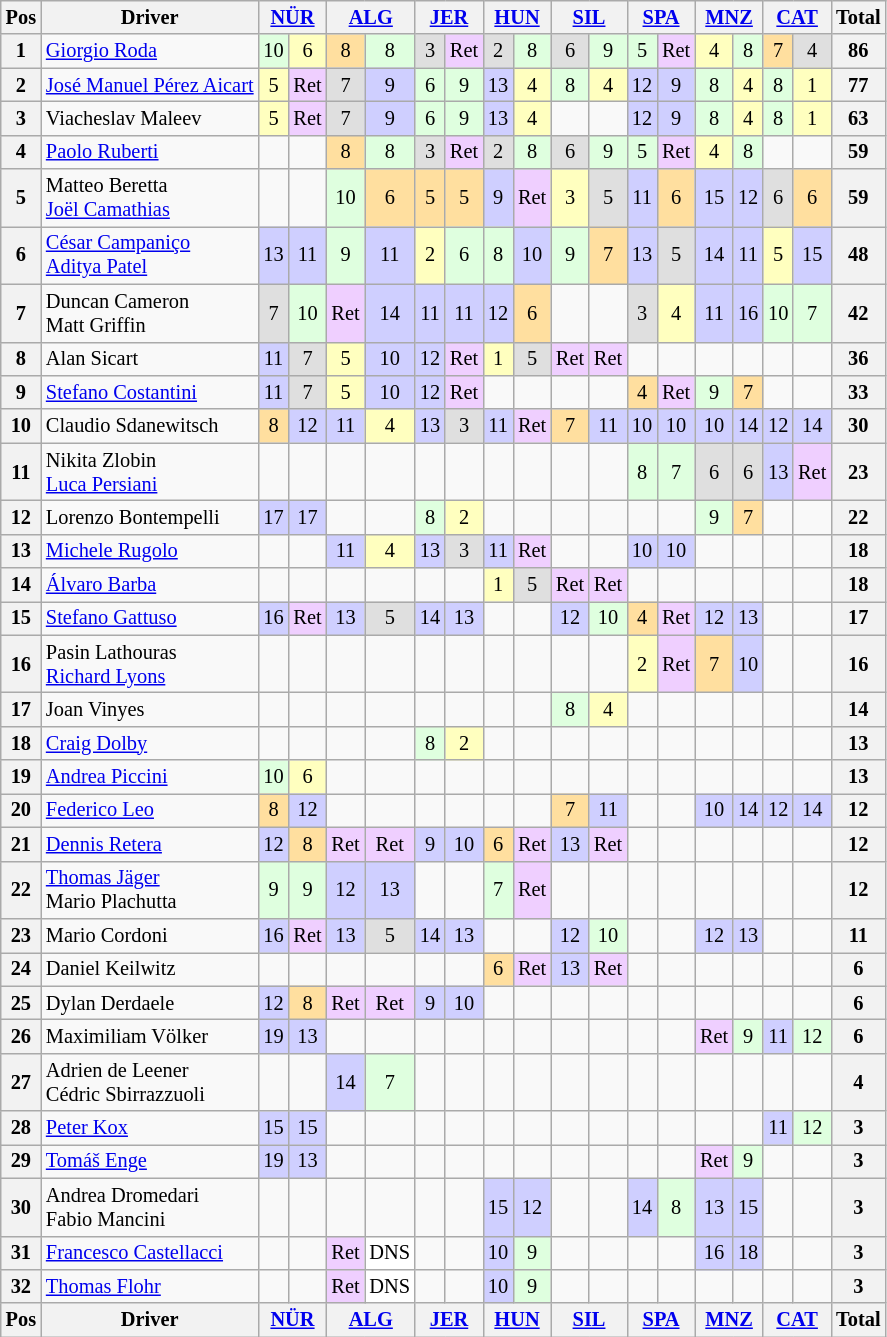<table class="wikitable" style="font-size: 85%; text-align:center">
<tr valign="top">
<th valign="middle">Pos</th>
<th valign="middle">Driver</th>
<th colspan=2><a href='#'>NÜR</a><br></th>
<th colspan=2><a href='#'>ALG</a><br></th>
<th colspan=2><a href='#'>JER</a><br></th>
<th colspan=2><a href='#'>HUN</a><br></th>
<th colspan=2><a href='#'>SIL</a><br></th>
<th colspan=2><a href='#'>SPA</a><br></th>
<th colspan=2><a href='#'>MNZ</a><br></th>
<th colspan=2><a href='#'>CAT</a><br></th>
<th valign="middle">Total</th>
</tr>
<tr>
<th>1</th>
<td align=left> <a href='#'>Giorgio Roda</a></td>
<td style="background:#DFFFDF;">10</td>
<td style="background:#FFFFBF;">6</td>
<td style="background:#ffdf9f;">8</td>
<td style="background:#DFFFDF;">8</td>
<td style="background:#DFDFDF;">3</td>
<td style="background:#EFCFFF;">Ret</td>
<td style="background:#DFDFDF;">2</td>
<td style="background:#DFFFDF;">8</td>
<td style="background:#DFDFDF;">6</td>
<td style="background:#DFFFDF;">9</td>
<td style="background:#DFFFDF;">5</td>
<td style="background:#EFCFFF;">Ret</td>
<td style="background:#FFFFBF;">4</td>
<td style="background:#DFFFDF;">8</td>
<td style="background:#ffdf9f;">7</td>
<td style="background:#DFDFDF;">4</td>
<th>86</th>
</tr>
<tr>
<th>2</th>
<td align=left> <a href='#'>José Manuel Pérez Aicart</a></td>
<td style="background:#FFFFBF;">5</td>
<td style="background:#EFCFFF;">Ret</td>
<td style="background:#DFDFDF;">7</td>
<td style="background:#CFCFFF;">9</td>
<td style="background:#DFFFDF;">6</td>
<td style="background:#DFFFDF;">9</td>
<td style="background:#CFCFFF;">13</td>
<td style="background:#FFFFBF;">4</td>
<td style="background:#DFFFDF;">8</td>
<td style="background:#FFFFBF;">4</td>
<td style="background:#CFCFFF;">12</td>
<td style="background:#CFCFFF;">9</td>
<td style="background:#DFFFDF;">8</td>
<td style="background:#FFFFBF;">4</td>
<td style="background:#DFFFDF;">8</td>
<td style="background:#FFFFBF;">1</td>
<th>77</th>
</tr>
<tr>
<th>3</th>
<td align=left> Viacheslav Maleev</td>
<td style="background:#FFFFBF;">5</td>
<td style="background:#EFCFFF;">Ret</td>
<td style="background:#DFDFDF;">7</td>
<td style="background:#CFCFFF;">9</td>
<td style="background:#DFFFDF;">6</td>
<td style="background:#DFFFDF;">9</td>
<td style="background:#CFCFFF;">13</td>
<td style="background:#FFFFBF;">4</td>
<td></td>
<td></td>
<td style="background:#CFCFFF;">12</td>
<td style="background:#CFCFFF;">9</td>
<td style="background:#DFFFDF;">8</td>
<td style="background:#FFFFBF;">4</td>
<td style="background:#DFFFDF;">8</td>
<td style="background:#FFFFBF;">1</td>
<th>63</th>
</tr>
<tr>
<th>4</th>
<td align=left> <a href='#'>Paolo Ruberti</a></td>
<td></td>
<td></td>
<td style="background:#ffdf9f;">8</td>
<td style="background:#DFFFDF;">8</td>
<td style="background:#DFDFDF;">3</td>
<td style="background:#EFCFFF;">Ret</td>
<td style="background:#DFDFDF;">2</td>
<td style="background:#DFFFDF;">8</td>
<td style="background:#DFDFDF;">6</td>
<td style="background:#DFFFDF;">9</td>
<td style="background:#DFFFDF;">5</td>
<td style="background:#EFCFFF;">Ret</td>
<td style="background:#FFFFBF;">4</td>
<td style="background:#DFFFDF;">8</td>
<td></td>
<td></td>
<th>59</th>
</tr>
<tr>
<th>5</th>
<td align=left> Matteo Beretta<br> <a href='#'>Joël Camathias</a></td>
<td></td>
<td></td>
<td style="background:#DFFFDF;">10</td>
<td style="background:#ffdf9f;">6</td>
<td style="background:#ffdf9f;">5</td>
<td style="background:#ffdf9f;">5</td>
<td style="background:#CFCFFF;">9</td>
<td style="background:#EFCFFF;">Ret</td>
<td style="background:#FFFFBF;">3</td>
<td style="background:#DFDFDF;">5</td>
<td style="background:#CFCFFF;">11</td>
<td style="background:#ffdf9f;">6</td>
<td style="background:#CFCFFF;">15</td>
<td style="background:#CFCFFF;">12</td>
<td style="background:#DFDFDF;">6</td>
<td style="background:#ffdf9f;">6</td>
<th>59</th>
</tr>
<tr>
<th>6</th>
<td align=left> <a href='#'>César Campaniço</a><br> <a href='#'>Aditya Patel</a></td>
<td style="background:#CFCFFF;">13</td>
<td style="background:#CFCFFF;">11</td>
<td style="background:#DFFFDF;">9</td>
<td style="background:#CFCFFF;">11</td>
<td style="background:#FFFFBF;">2</td>
<td style="background:#DFFFDF;">6</td>
<td style="background:#DFFFDF;">8</td>
<td style="background:#CFCFFF;">10</td>
<td style="background:#DFFFDF;">9</td>
<td style="background:#ffdf9f;">7</td>
<td style="background:#CFCFFF;">13</td>
<td style="background:#DFDFDF;">5</td>
<td style="background:#CFCFFF;">14</td>
<td style="background:#CFCFFF;">11</td>
<td style="background:#FFFFBF;">5</td>
<td style="background:#CFCFFF;">15</td>
<th>48</th>
</tr>
<tr>
<th>7</th>
<td align=left> Duncan Cameron<br> Matt Griffin</td>
<td style="background:#DFDFDF;">7</td>
<td style="background:#DFFFDF;">10</td>
<td style="background:#EFCFFF;">Ret</td>
<td style="background:#CFCFFF;">14</td>
<td style="background:#CFCFFF;">11</td>
<td style="background:#CFCFFF;">11</td>
<td style="background:#CFCFFF;">12</td>
<td style="background:#ffdf9f;">6</td>
<td></td>
<td></td>
<td style="background:#DFDFDF;">3</td>
<td style="background:#FFFFBF;">4</td>
<td style="background:#CFCFFF;">11</td>
<td style="background:#CFCFFF;">16</td>
<td style="background:#DFFFDF;">10</td>
<td style="background:#DFFFDF;">7</td>
<th>42</th>
</tr>
<tr>
<th>8</th>
<td align=left> Alan Sicart</td>
<td style="background:#CFCFFF;">11</td>
<td style="background:#DFDFDF;">7</td>
<td style="background:#FFFFBF;">5</td>
<td style="background:#CFCFFF;">10</td>
<td style="background:#CFCFFF;">12</td>
<td style="background:#EFCFFF;">Ret</td>
<td style="background:#FFFFBF;">1</td>
<td style="background:#DFDFDF;">5</td>
<td style="background:#EFCFFF;">Ret</td>
<td style="background:#EFCFFF;">Ret</td>
<td></td>
<td></td>
<td></td>
<td></td>
<td></td>
<td></td>
<th>36</th>
</tr>
<tr>
<th>9</th>
<td align=left> <a href='#'>Stefano Costantini</a></td>
<td style="background:#CFCFFF;">11</td>
<td style="background:#DFDFDF;">7</td>
<td style="background:#FFFFBF;">5</td>
<td style="background:#CFCFFF;">10</td>
<td style="background:#CFCFFF;">12</td>
<td style="background:#EFCFFF;">Ret</td>
<td></td>
<td></td>
<td></td>
<td></td>
<td style="background:#ffdf9f;">4</td>
<td style="background:#EFCFFF;">Ret</td>
<td style="background:#DFFFDF;">9</td>
<td style="background:#ffdf9f;">7</td>
<td></td>
<td></td>
<th>33</th>
</tr>
<tr>
<th>10</th>
<td align=left> Claudio Sdanewitsch</td>
<td style="background:#ffdf9f;">8</td>
<td style="background:#CFCFFF;">12</td>
<td style="background:#CFCFFF;">11</td>
<td style="background:#FFFFBF;">4</td>
<td style="background:#CFCFFF;">13</td>
<td style="background:#DFDFDF;">3</td>
<td style="background:#CFCFFF;">11</td>
<td style="background:#EFCFFF;">Ret</td>
<td style="background:#ffdf9f;">7</td>
<td style="background:#CFCFFF;">11</td>
<td style="background:#CFCFFF;">10</td>
<td style="background:#CFCFFF;">10</td>
<td style="background:#CFCFFF;">10</td>
<td style="background:#CFCFFF;">14</td>
<td style="background:#CFCFFF;">12</td>
<td style="background:#CFCFFF;">14</td>
<th>30</th>
</tr>
<tr>
<th>11</th>
<td align=left> Nikita Zlobin<br> <a href='#'>Luca Persiani</a></td>
<td></td>
<td></td>
<td></td>
<td></td>
<td></td>
<td></td>
<td></td>
<td></td>
<td></td>
<td></td>
<td style="background:#DFFFDF;">8</td>
<td style="background:#DFFFDF;">7</td>
<td style="background:#DFDFDF;">6</td>
<td style="background:#DFDFDF;">6</td>
<td style="background:#CFCFFF;">13</td>
<td style="background:#EFCFFF;">Ret</td>
<th>23</th>
</tr>
<tr>
<th>12</th>
<td align=left> Lorenzo Bontempelli</td>
<td style="background:#CFCFFF;">17</td>
<td style="background:#CFCFFF;">17</td>
<td></td>
<td></td>
<td style="background:#DFFFDF;">8</td>
<td style="background:#FFFFBF;">2</td>
<td></td>
<td></td>
<td></td>
<td></td>
<td></td>
<td></td>
<td style="background:#DFFFDF;">9</td>
<td style="background:#ffdf9f;">7</td>
<td></td>
<td></td>
<th>22</th>
</tr>
<tr>
<th>13</th>
<td align=left> <a href='#'>Michele Rugolo</a></td>
<td></td>
<td></td>
<td style="background:#CFCFFF;">11</td>
<td style="background:#FFFFBF;">4</td>
<td style="background:#CFCFFF;">13</td>
<td style="background:#DFDFDF;">3</td>
<td style="background:#CFCFFF;">11</td>
<td style="background:#EFCFFF;">Ret</td>
<td></td>
<td></td>
<td style="background:#CFCFFF;">10</td>
<td style="background:#CFCFFF;">10</td>
<td></td>
<td></td>
<td></td>
<td></td>
<th>18</th>
</tr>
<tr>
<th>14</th>
<td align=left> <a href='#'>Álvaro Barba</a></td>
<td></td>
<td></td>
<td></td>
<td></td>
<td></td>
<td></td>
<td style="background:#FFFFBF;">1</td>
<td style="background:#DFDFDF;">5</td>
<td style="background:#EFCFFF;">Ret</td>
<td style="background:#EFCFFF;">Ret</td>
<td></td>
<td></td>
<td></td>
<td></td>
<td></td>
<td></td>
<th>18</th>
</tr>
<tr>
<th>15</th>
<td align=left> <a href='#'>Stefano Gattuso</a></td>
<td style="background:#CFCFFF;">16</td>
<td style="background:#EFCFFF;">Ret</td>
<td style="background:#CFCFFF;">13</td>
<td style="background:#DFDFDF;">5</td>
<td style="background:#CFCFFF;">14</td>
<td style="background:#CFCFFF;">13</td>
<td></td>
<td></td>
<td style="background:#CFCFFF;">12</td>
<td style="background:#DFFFDF;">10</td>
<td style="background:#ffdf9f;">4</td>
<td style="background:#EFCFFF;">Ret</td>
<td style="background:#CFCFFF;">12</td>
<td style="background:#CFCFFF;">13</td>
<td></td>
<td></td>
<th>17</th>
</tr>
<tr>
<th>16</th>
<td align=left> Pasin Lathouras<br> <a href='#'>Richard Lyons</a></td>
<td></td>
<td></td>
<td></td>
<td></td>
<td></td>
<td></td>
<td></td>
<td></td>
<td></td>
<td></td>
<td style="background:#FFFFBF;">2</td>
<td style="background:#EFCFFF;">Ret</td>
<td style="background:#ffdf9f;">7</td>
<td style="background:#CFCFFF;">10</td>
<td></td>
<td></td>
<th>16</th>
</tr>
<tr>
<th>17</th>
<td align=left> Joan Vinyes</td>
<td></td>
<td></td>
<td></td>
<td></td>
<td></td>
<td></td>
<td></td>
<td></td>
<td style="background:#DFFFDF;">8</td>
<td style="background:#FFFFBF;">4</td>
<td></td>
<td></td>
<td></td>
<td></td>
<td></td>
<td></td>
<th>14</th>
</tr>
<tr>
<th>18</th>
<td align=left> <a href='#'>Craig Dolby</a></td>
<td></td>
<td></td>
<td></td>
<td></td>
<td style="background:#DFFFDF;">8</td>
<td style="background:#FFFFBF;">2</td>
<td></td>
<td></td>
<td></td>
<td></td>
<td></td>
<td></td>
<td></td>
<td></td>
<td></td>
<td></td>
<th>13</th>
</tr>
<tr>
<th>19</th>
<td align=left> <a href='#'>Andrea Piccini</a></td>
<td style="background:#DFFFDF;">10</td>
<td style="background:#FFFFBF;">6</td>
<td></td>
<td></td>
<td></td>
<td></td>
<td></td>
<td></td>
<td></td>
<td></td>
<td></td>
<td></td>
<td></td>
<td></td>
<td></td>
<td></td>
<th>13</th>
</tr>
<tr>
<th>20</th>
<td align=left> <a href='#'>Federico Leo</a></td>
<td style="background:#ffdf9f;">8</td>
<td style="background:#CFCFFF;">12</td>
<td></td>
<td></td>
<td></td>
<td></td>
<td></td>
<td></td>
<td style="background:#ffdf9f;">7</td>
<td style="background:#CFCFFF;">11</td>
<td></td>
<td></td>
<td style="background:#CFCFFF;">10</td>
<td style="background:#CFCFFF;">14</td>
<td style="background:#CFCFFF;">12</td>
<td style="background:#CFCFFF;">14</td>
<th>12</th>
</tr>
<tr>
<th>21</th>
<td align=left> <a href='#'>Dennis Retera</a></td>
<td style="background:#CFCFFF;">12</td>
<td style="background:#ffdf9f;">8</td>
<td style="background:#EFCFFF;">Ret</td>
<td style="background:#EFCFFF;">Ret</td>
<td style="background:#CFCFFF;">9</td>
<td style="background:#CFCFFF;">10</td>
<td style="background:#ffdf9f;">6</td>
<td style="background:#EFCFFF;">Ret</td>
<td style="background:#CFCFFF;">13</td>
<td style="background:#EFCFFF;">Ret</td>
<td></td>
<td></td>
<td></td>
<td></td>
<td></td>
<td></td>
<th>12</th>
</tr>
<tr>
<th>22</th>
<td align=left> <a href='#'>Thomas Jäger</a><br> Mario Plachutta</td>
<td style="background:#DFFFDF;">9</td>
<td style="background:#DFFFDF;">9</td>
<td style="background:#CFCFFF;">12</td>
<td style="background:#CFCFFF;">13</td>
<td></td>
<td></td>
<td style="background:#DFFFDF;">7</td>
<td style="background:#EFCFFF;">Ret</td>
<td></td>
<td></td>
<td></td>
<td></td>
<td></td>
<td></td>
<td></td>
<td></td>
<th>12</th>
</tr>
<tr>
<th>23</th>
<td align=left> Mario Cordoni</td>
<td style="background:#CFCFFF;">16</td>
<td style="background:#EFCFFF;">Ret</td>
<td style="background:#CFCFFF;">13</td>
<td style="background:#DFDFDF;">5</td>
<td style="background:#CFCFFF;">14</td>
<td style="background:#CFCFFF;">13</td>
<td></td>
<td></td>
<td style="background:#CFCFFF;">12</td>
<td style="background:#DFFFDF;">10</td>
<td></td>
<td></td>
<td style="background:#CFCFFF;">12</td>
<td style="background:#CFCFFF;">13</td>
<td></td>
<td></td>
<th>11</th>
</tr>
<tr>
<th>24</th>
<td align=left> Daniel Keilwitz</td>
<td></td>
<td></td>
<td></td>
<td></td>
<td></td>
<td></td>
<td style="background:#ffdf9f;">6</td>
<td style="background:#EFCFFF;">Ret</td>
<td style="background:#CFCFFF;">13</td>
<td style="background:#EFCFFF;">Ret</td>
<td></td>
<td></td>
<td></td>
<td></td>
<td></td>
<td></td>
<th>6</th>
</tr>
<tr>
<th>25</th>
<td align=left> Dylan Derdaele</td>
<td style="background:#CFCFFF;">12</td>
<td style="background:#ffdf9f;">8</td>
<td style="background:#EFCFFF;">Ret</td>
<td style="background:#EFCFFF;">Ret</td>
<td style="background:#CFCFFF;">9</td>
<td style="background:#CFCFFF;">10</td>
<td></td>
<td></td>
<td></td>
<td></td>
<td></td>
<td></td>
<td></td>
<td></td>
<td></td>
<td></td>
<th>6</th>
</tr>
<tr>
<th>26</th>
<td align=left> Maximiliam Völker</td>
<td style="background:#CFCFFF;">19</td>
<td style="background:#CFCFFF;">13</td>
<td></td>
<td></td>
<td></td>
<td></td>
<td></td>
<td></td>
<td></td>
<td></td>
<td></td>
<td></td>
<td style="background:#EFCFFF;">Ret</td>
<td style="background:#DFFFDF;">9</td>
<td style="background:#CFCFFF;">11</td>
<td style="background:#DFFFDF;">12</td>
<th>6</th>
</tr>
<tr>
<th>27</th>
<td align=left> Adrien de Leener<br> Cédric Sbirrazzuoli</td>
<td></td>
<td></td>
<td style="background:#CFCFFF;">14</td>
<td style="background:#DFFFDF;">7</td>
<td></td>
<td></td>
<td></td>
<td></td>
<td></td>
<td></td>
<td></td>
<td></td>
<td></td>
<td></td>
<td></td>
<td></td>
<th>4</th>
</tr>
<tr>
<th>28</th>
<td align=left> <a href='#'>Peter Kox</a></td>
<td style="background:#CFCFFF;">15</td>
<td style="background:#CFCFFF;">15</td>
<td></td>
<td></td>
<td></td>
<td></td>
<td></td>
<td></td>
<td></td>
<td></td>
<td></td>
<td></td>
<td></td>
<td></td>
<td style="background:#CFCFFF;">11</td>
<td style="background:#DFFFDF;">12</td>
<th>3</th>
</tr>
<tr>
<th>29</th>
<td align=left> <a href='#'>Tomáš Enge</a></td>
<td style="background:#CFCFFF;">19</td>
<td style="background:#CFCFFF;">13</td>
<td></td>
<td></td>
<td></td>
<td></td>
<td></td>
<td></td>
<td></td>
<td></td>
<td></td>
<td></td>
<td style="background:#EFCFFF;">Ret</td>
<td style="background:#DFFFDF;">9</td>
<td></td>
<td></td>
<th>3</th>
</tr>
<tr>
<th>30</th>
<td align=left> Andrea Dromedari<br> Fabio Mancini</td>
<td></td>
<td></td>
<td></td>
<td></td>
<td></td>
<td></td>
<td style="background:#CFCFFF;">15</td>
<td style="background:#CFCFFF;">12</td>
<td></td>
<td></td>
<td style="background:#CFCFFF;">14</td>
<td style="background:#DFFFDF;">8</td>
<td style="background:#CFCFFF;">13</td>
<td style="background:#CFCFFF;">15</td>
<td></td>
<td></td>
<th>3</th>
</tr>
<tr>
<th>31</th>
<td align=left>  <a href='#'>Francesco Castellacci</a></td>
<td></td>
<td></td>
<td style="background:#EFCFFF;">Ret</td>
<td style="background:#FFFFFF;">DNS</td>
<td></td>
<td></td>
<td style="background:#CFCFFF;">10</td>
<td style="background:#DFFFDF;">9</td>
<td></td>
<td></td>
<td></td>
<td></td>
<td style="background:#CFCFFF;">16</td>
<td style="background:#CFCFFF;">18</td>
<td></td>
<td></td>
<th>3</th>
</tr>
<tr>
<th>32</th>
<td align=left> <a href='#'>Thomas Flohr</a></td>
<td></td>
<td></td>
<td style="background:#EFCFFF;">Ret</td>
<td style="background:#FFFFFF;">DNS</td>
<td></td>
<td></td>
<td style="background:#CFCFFF;">10</td>
<td style="background:#DFFFDF;">9</td>
<td></td>
<td></td>
<td></td>
<td></td>
<td></td>
<td></td>
<td></td>
<td></td>
<th>3</th>
</tr>
<tr valign="top">
<th valign="middle">Pos</th>
<th valign="middle">Driver</th>
<th colspan=2><a href='#'>NÜR</a><br></th>
<th colspan=2><a href='#'>ALG</a><br></th>
<th colspan=2><a href='#'>JER</a><br></th>
<th colspan=2><a href='#'>HUN</a><br></th>
<th colspan=2><a href='#'>SIL</a><br></th>
<th colspan=2><a href='#'>SPA</a><br></th>
<th colspan=2><a href='#'>MNZ</a><br></th>
<th colspan=2><a href='#'>CAT</a><br></th>
<th valign="middle">Total</th>
</tr>
</table>
